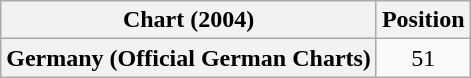<table class="wikitable plainrowheaders" style="text-align:center">
<tr>
<th scope="col">Chart (2004)</th>
<th scope="col">Position</th>
</tr>
<tr>
<th scope="row">Germany (Official German Charts)</th>
<td>51</td>
</tr>
</table>
